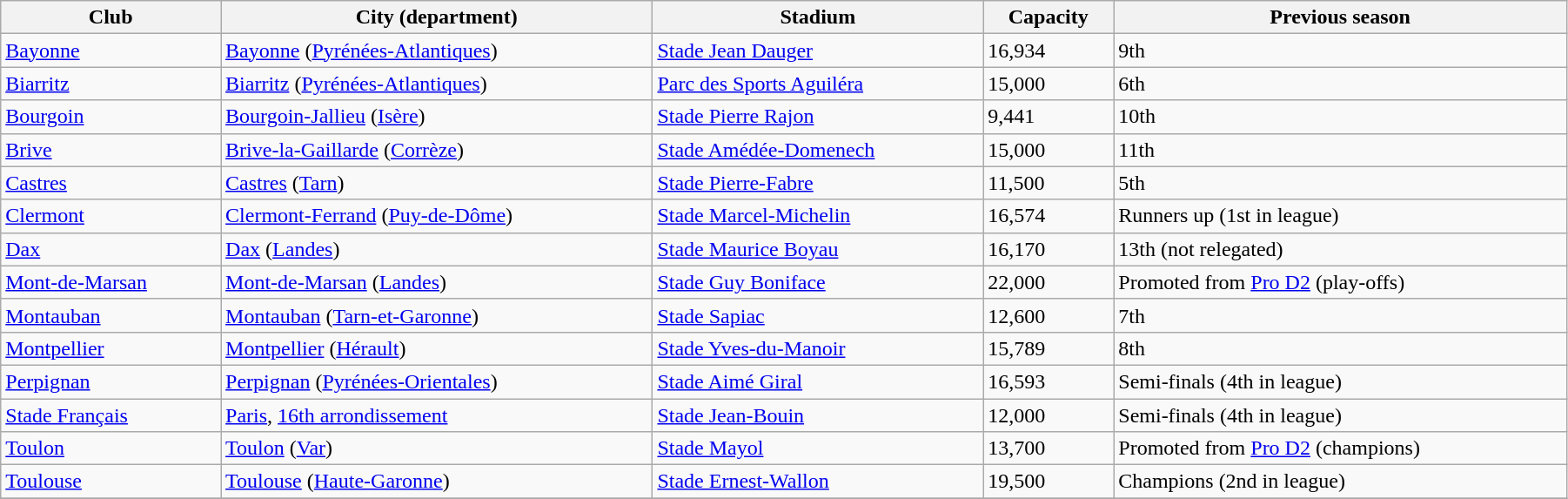<table class="wikitable sortable" width="95%">
<tr>
<th>Club</th>
<th>City (department)</th>
<th>Stadium</th>
<th>Capacity</th>
<th>Previous season</th>
</tr>
<tr>
<td><a href='#'>Bayonne</a></td>
<td><a href='#'>Bayonne</a> (<a href='#'>Pyrénées-Atlantiques</a>)</td>
<td><a href='#'>Stade Jean Dauger</a></td>
<td>16,934</td>
<td>9th</td>
</tr>
<tr>
<td><a href='#'>Biarritz</a></td>
<td><a href='#'>Biarritz</a> (<a href='#'>Pyrénées-Atlantiques</a>)</td>
<td><a href='#'>Parc des Sports Aguiléra</a></td>
<td>15,000</td>
<td>6th</td>
</tr>
<tr>
<td><a href='#'>Bourgoin</a></td>
<td><a href='#'>Bourgoin-Jallieu</a> (<a href='#'>Isère</a>)</td>
<td><a href='#'>Stade Pierre Rajon</a></td>
<td>9,441</td>
<td>10th</td>
</tr>
<tr>
<td><a href='#'>Brive</a></td>
<td><a href='#'>Brive-la-Gaillarde</a> (<a href='#'>Corrèze</a>)</td>
<td><a href='#'>Stade Amédée-Domenech</a></td>
<td>15,000</td>
<td>11th</td>
</tr>
<tr>
<td><a href='#'>Castres</a></td>
<td><a href='#'>Castres</a> (<a href='#'>Tarn</a>)</td>
<td><a href='#'>Stade Pierre-Fabre</a></td>
<td>11,500</td>
<td>5th</td>
</tr>
<tr>
<td><a href='#'>Clermont</a></td>
<td><a href='#'>Clermont-Ferrand</a> (<a href='#'>Puy-de-Dôme</a>)</td>
<td><a href='#'>Stade Marcel-Michelin</a></td>
<td>16,574</td>
<td>Runners up (1st in league)</td>
</tr>
<tr>
<td><a href='#'>Dax</a></td>
<td><a href='#'>Dax</a> (<a href='#'>Landes</a>)</td>
<td><a href='#'>Stade Maurice Boyau</a></td>
<td>16,170</td>
<td>13th (not relegated)</td>
</tr>
<tr>
<td><a href='#'>Mont-de-Marsan</a></td>
<td><a href='#'>Mont-de-Marsan</a> (<a href='#'>Landes</a>)</td>
<td><a href='#'>Stade Guy Boniface</a></td>
<td>22,000</td>
<td>Promoted from <a href='#'>Pro D2</a> (play-offs)</td>
</tr>
<tr>
<td><a href='#'>Montauban</a></td>
<td><a href='#'>Montauban</a> (<a href='#'>Tarn-et-Garonne</a>)</td>
<td><a href='#'>Stade Sapiac</a></td>
<td>12,600</td>
<td>7th</td>
</tr>
<tr>
<td><a href='#'>Montpellier</a></td>
<td><a href='#'>Montpellier</a> (<a href='#'>Hérault</a>)</td>
<td><a href='#'>Stade Yves-du-Manoir</a></td>
<td>15,789</td>
<td>8th</td>
</tr>
<tr>
<td><a href='#'>Perpignan</a></td>
<td><a href='#'>Perpignan</a> (<a href='#'>Pyrénées-Orientales</a>)</td>
<td><a href='#'>Stade Aimé Giral</a></td>
<td>16,593</td>
<td>Semi-finals (4th in league)</td>
</tr>
<tr>
<td><a href='#'>Stade Français</a></td>
<td><a href='#'>Paris</a>, <a href='#'>16th arrondissement</a></td>
<td><a href='#'>Stade Jean-Bouin</a></td>
<td>12,000</td>
<td>Semi-finals (4th in league)</td>
</tr>
<tr>
<td><a href='#'>Toulon</a></td>
<td><a href='#'>Toulon</a> (<a href='#'>Var</a>)</td>
<td><a href='#'>Stade Mayol</a></td>
<td>13,700</td>
<td>Promoted from <a href='#'>Pro D2</a> (champions)</td>
</tr>
<tr>
<td><a href='#'>Toulouse</a></td>
<td><a href='#'>Toulouse</a> (<a href='#'>Haute-Garonne</a>)</td>
<td><a href='#'>Stade Ernest-Wallon</a></td>
<td>19,500</td>
<td>Champions (2nd in league)</td>
</tr>
<tr>
</tr>
</table>
